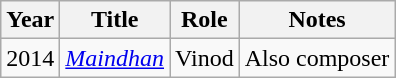<table class="wikitable">
<tr>
<th>Year</th>
<th>Title</th>
<th>Role</th>
<th>Notes</th>
</tr>
<tr>
<td>2014</td>
<td><em><a href='#'>Maindhan</a></em></td>
<td>Vinod</td>
<td>Also composer</td>
</tr>
</table>
